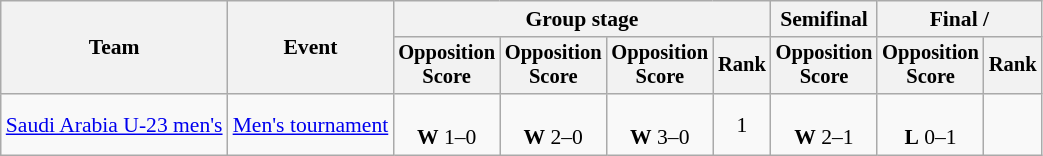<table class="wikitable" style="text-align:center; font-size:90%">
<tr>
<th rowspan=2>Team</th>
<th rowspan=2>Event</th>
<th colspan=4>Group stage</th>
<th>Semifinal</th>
<th colspan=2>Final / </th>
</tr>
<tr style="font-size:95%">
<th>Opposition<br>Score</th>
<th>Opposition<br>Score</th>
<th>Opposition<br>Score</th>
<th>Rank</th>
<th>Opposition<br>Score</th>
<th>Opposition<br>Score</th>
<th>Rank</th>
</tr>
<tr>
<td align=left><a href='#'>Saudi Arabia U-23 men's</a></td>
<td align=left><a href='#'>Men's tournament</a></td>
<td><br><strong>W</strong> 1–0</td>
<td><br><strong>W</strong> 2–0</td>
<td><br><strong>W</strong> 3–0</td>
<td>1</td>
<td><br><strong>W</strong> 2–1</td>
<td><br><strong>L</strong> 0–1</td>
<td></td>
</tr>
</table>
